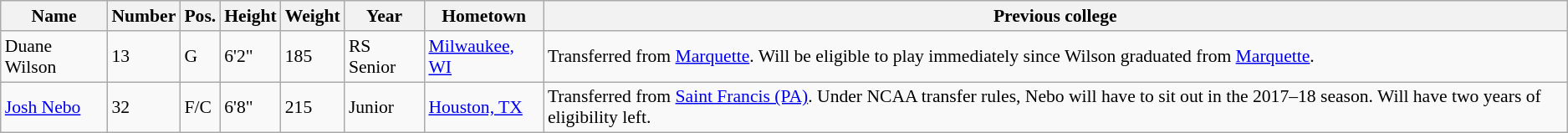<table class="wikitable sortable" style="font-size:90%;" border="1">
<tr>
<th>Name</th>
<th>Number</th>
<th>Pos.</th>
<th>Height</th>
<th>Weight</th>
<th>Year</th>
<th>Hometown</th>
<th>Previous college</th>
</tr>
<tr>
<td>Duane Wilson</td>
<td>13</td>
<td>G</td>
<td>6'2"</td>
<td>185</td>
<td>RS Senior</td>
<td><a href='#'>Milwaukee, WI</a></td>
<td>Transferred from <a href='#'>Marquette</a>. Will be eligible to play immediately since Wilson graduated from <a href='#'>Marquette</a>.</td>
</tr>
<tr>
<td><a href='#'>Josh Nebo</a></td>
<td>32</td>
<td>F/C</td>
<td>6'8"</td>
<td>215</td>
<td>Junior</td>
<td><a href='#'>Houston, TX</a></td>
<td>Transferred from <a href='#'>Saint Francis (PA)</a>. Under NCAA transfer rules, Nebo will have to sit out in the 2017–18 season. Will have two years of eligibility left.</td>
</tr>
</table>
